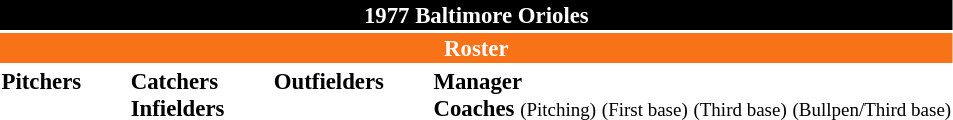<table class="toccolours" style="font-size: 95%;">
<tr>
<th colspan="10" style="background-color: black; color: white; text-align: center;">1977 Baltimore Orioles</th>
</tr>
<tr>
<td colspan="10" style="background-color: #F87217; color: white; text-align: center;"><strong>Roster</strong></td>
</tr>
<tr>
<td valign="top"><strong>Pitchers</strong><br>














</td>
<td width="25px"></td>
<td valign="top"><strong>Catchers</strong><br>



<strong>Infielders</strong>









</td>
<td width="25px"></td>
<td valign="top"><strong>Outfielders</strong><br>






</td>
<td width="25px"></td>
<td valign="top"><strong>Manager</strong><br>
<strong>Coaches</strong>
 <small>(Pitching)</small>
 <small>(First base)</small>
 <small>(Third base)</small>
 <small>(Bullpen/Third base)</small></td>
</tr>
<tr>
</tr>
</table>
